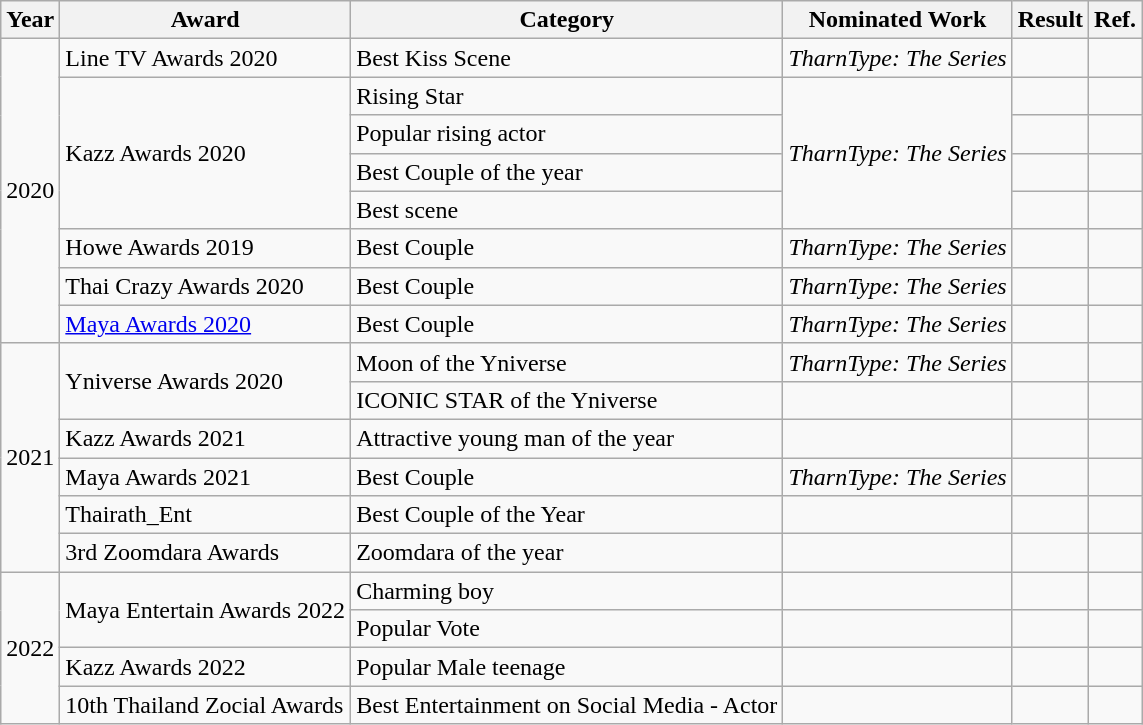<table class="wikitable plainrowheaders sortable">
<tr>
<th scope="col">Year</th>
<th scope="col">Award</th>
<th scope="col">Category</th>
<th scope="col">Nominated Work</th>
<th scope="col" class="unsortable">Result</th>
<th scope="col" class="unsortable">Ref.</th>
</tr>
<tr>
<td rowspan="8">2020</td>
<td>Line TV Awards 2020</td>
<td>Best Kiss Scene</td>
<td><em>TharnType: The Series</em></td>
<td></td>
<td></td>
</tr>
<tr>
<td rowspan="4">Kazz Awards 2020</td>
<td>Rising Star</td>
<td rowspan="4" align="center"><em>TharnType: The Series</em></td>
<td></td>
<td></td>
</tr>
<tr>
<td>Popular rising actor</td>
<td></td>
<td></td>
</tr>
<tr>
<td>Best Couple of the year</td>
<td></td>
<td></td>
</tr>
<tr>
<td>Best scene</td>
<td></td>
<td></td>
</tr>
<tr>
<td>Howe Awards 2019</td>
<td>Best Couple</td>
<td><em>TharnType: The Series</em></td>
<td></td>
<td></td>
</tr>
<tr>
<td>Thai Crazy Awards 2020</td>
<td>Best Couple</td>
<td><em>TharnType: The Series</em></td>
<td></td>
<td></td>
</tr>
<tr>
<td><a href='#'>Maya Awards 2020</a></td>
<td>Best Couple</td>
<td><em>TharnType: The Series</em></td>
<td></td>
<td></td>
</tr>
<tr>
<td rowspan="6">2021</td>
<td rowspan="2">Yniverse Awards 2020</td>
<td>Moon of the Yniverse</td>
<td><em>TharnType: The Series</em></td>
<td></td>
<td></td>
</tr>
<tr>
<td>ICONIC STAR of the Yniverse</td>
<td></td>
<td></td>
<td></td>
</tr>
<tr>
<td>Kazz Awards 2021</td>
<td>Attractive young man of the year</td>
<td></td>
<td></td>
<td></td>
</tr>
<tr>
<td>Maya Awards 2021</td>
<td>Best Couple</td>
<td><em>TharnType: The Series</em></td>
<td></td>
<td></td>
</tr>
<tr>
<td>Thairath_Ent</td>
<td>Best Couple of the Year</td>
<td></td>
<td></td>
<td></td>
</tr>
<tr>
<td>3rd Zoomdara Awards</td>
<td>Zoomdara of the year</td>
<td></td>
<td></td>
<td></td>
</tr>
<tr>
<td rowspan="4">2022</td>
<td rowspan="2">Maya Entertain Awards 2022</td>
<td Charming boy>Charming boy</td>
<td></td>
<td></td>
<td></td>
</tr>
<tr>
<td>Popular Vote</td>
<td></td>
<td></td>
<td></td>
</tr>
<tr>
<td>Kazz Awards 2022</td>
<td>Popular Male teenage</td>
<td></td>
<td></td>
<td></td>
</tr>
<tr>
<td>10th Thailand Zocial Awards</td>
<td>Best Entertainment on Social Media - Actor</td>
<td></td>
<td></td>
<td></td>
</tr>
</table>
